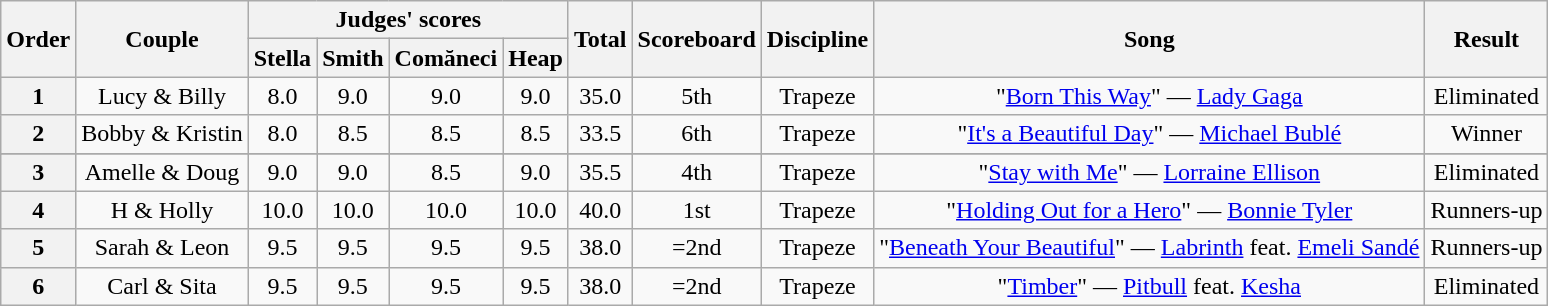<table class="wikitable plainrowheaders" style="text-align:center;">
<tr>
<th scope="col" rowspan="2">Order</th>
<th scope="col" rowspan="2">Couple</th>
<th scope="col" colspan="4">Judges' scores</th>
<th scope="col" rowspan="2">Total</th>
<th scope="col" rowspan="2">Scoreboard</th>
<th scope="col" rowspan="2">Discipline</th>
<th scope="col" rowspan="2">Song</th>
<th scope="col" rowspan="2">Result</th>
</tr>
<tr>
<th scope="col">Stella</th>
<th>Smith</th>
<th>Comăneci</th>
<th>Heap</th>
</tr>
<tr>
<th scope="col">1</th>
<td>Lucy & Billy</td>
<td>8.0</td>
<td>9.0</td>
<td>9.0</td>
<td>9.0</td>
<td>35.0</td>
<td>5th</td>
<td>Trapeze</td>
<td>"<a href='#'>Born This Way</a>" — <a href='#'>Lady Gaga</a></td>
<td>Eliminated</td>
</tr>
<tr>
<th scope="col">2</th>
<td>Bobby & Kristin</td>
<td>8.0</td>
<td>8.5</td>
<td>8.5</td>
<td>8.5</td>
<td>33.5</td>
<td>6th</td>
<td>Trapeze</td>
<td>"<a href='#'>It's a Beautiful Day</a>" — <a href='#'>Michael Bublé</a></td>
<td>Winner</td>
</tr>
<tr>
</tr>
<tr>
<th scope="col">3</th>
<td>Amelle & Doug</td>
<td>9.0</td>
<td>9.0</td>
<td>8.5</td>
<td>9.0</td>
<td>35.5</td>
<td>4th</td>
<td>Trapeze</td>
<td>"<a href='#'>Stay with Me</a>" — <a href='#'>Lorraine Ellison</a></td>
<td>Eliminated</td>
</tr>
<tr>
<th scope="col">4</th>
<td>H & Holly</td>
<td>10.0</td>
<td>10.0</td>
<td>10.0</td>
<td>10.0</td>
<td>40.0</td>
<td>1st</td>
<td>Trapeze</td>
<td>"<a href='#'>Holding Out for a Hero</a>" — <a href='#'>Bonnie Tyler</a></td>
<td>Runners-up</td>
</tr>
<tr>
<th scope="col">5</th>
<td>Sarah & Leon</td>
<td>9.5</td>
<td>9.5</td>
<td>9.5</td>
<td>9.5</td>
<td>38.0</td>
<td>=2nd</td>
<td>Trapeze</td>
<td>"<a href='#'>Beneath Your Beautiful</a>" — <a href='#'>Labrinth</a> feat. <a href='#'>Emeli Sandé</a></td>
<td>Runners-up</td>
</tr>
<tr>
<th scope="col">6</th>
<td>Carl & Sita</td>
<td>9.5</td>
<td>9.5</td>
<td>9.5</td>
<td>9.5</td>
<td>38.0</td>
<td>=2nd</td>
<td>Trapeze</td>
<td>"<a href='#'>Timber</a>" — <a href='#'>Pitbull</a> feat. <a href='#'>Kesha</a></td>
<td>Eliminated</td>
</tr>
</table>
